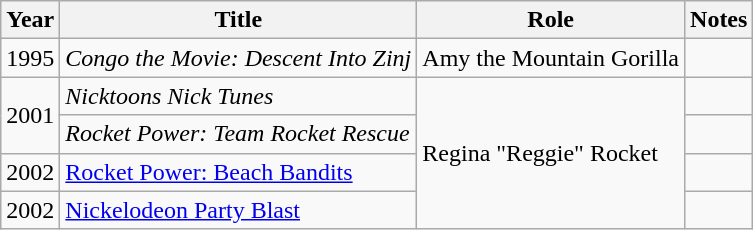<table class="wikitable sortable">
<tr>
<th>Year</th>
<th>Title</th>
<th>Role</th>
<th class="unsortable">Notes</th>
</tr>
<tr>
<td>1995</td>
<td><em>Congo the Movie: Descent Into Zinj</em></td>
<td>Amy the Mountain Gorilla</td>
<td></td>
</tr>
<tr>
<td rowspan="2">2001</td>
<td><em>Nicktoons Nick Tunes</em></td>
<td rowspan="4">Regina "Reggie" Rocket</td>
<td></td>
</tr>
<tr>
<td><em>Rocket Power: Team Rocket Rescue</td>
<td></td>
</tr>
<tr>
<td>2002</td>
<td></em><a href='#'>Rocket Power: Beach Bandits</a><em></td>
<td></td>
</tr>
<tr>
<td>2002</td>
<td></em><a href='#'>Nickelodeon Party Blast</a><em></td>
<td></td>
</tr>
</table>
